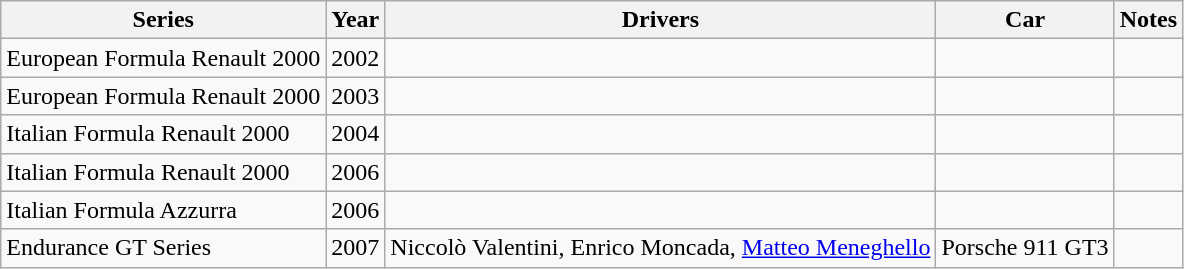<table class="wikitable">
<tr>
<th>Series</th>
<th>Year</th>
<th>Drivers</th>
<th>Car</th>
<th>Notes</th>
</tr>
<tr>
<td>European Formula Renault 2000</td>
<td>2002</td>
<td></td>
<td></td>
<td></td>
</tr>
<tr>
<td>European Formula Renault 2000</td>
<td>2003</td>
<td></td>
<td></td>
<td></td>
</tr>
<tr>
<td>Italian Formula Renault 2000</td>
<td>2004</td>
<td></td>
<td></td>
<td></td>
</tr>
<tr>
<td>Italian Formula Renault 2000</td>
<td>2006</td>
<td></td>
<td></td>
<td></td>
</tr>
<tr>
<td>Italian Formula Azzurra</td>
<td>2006</td>
<td></td>
<td></td>
<td></td>
</tr>
<tr>
<td>Endurance GT Series</td>
<td>2007</td>
<td>Niccolò Valentini, Enrico Moncada, <a href='#'>Matteo Meneghello</a></td>
<td>Porsche 911 GT3</td>
<td></td>
</tr>
</table>
